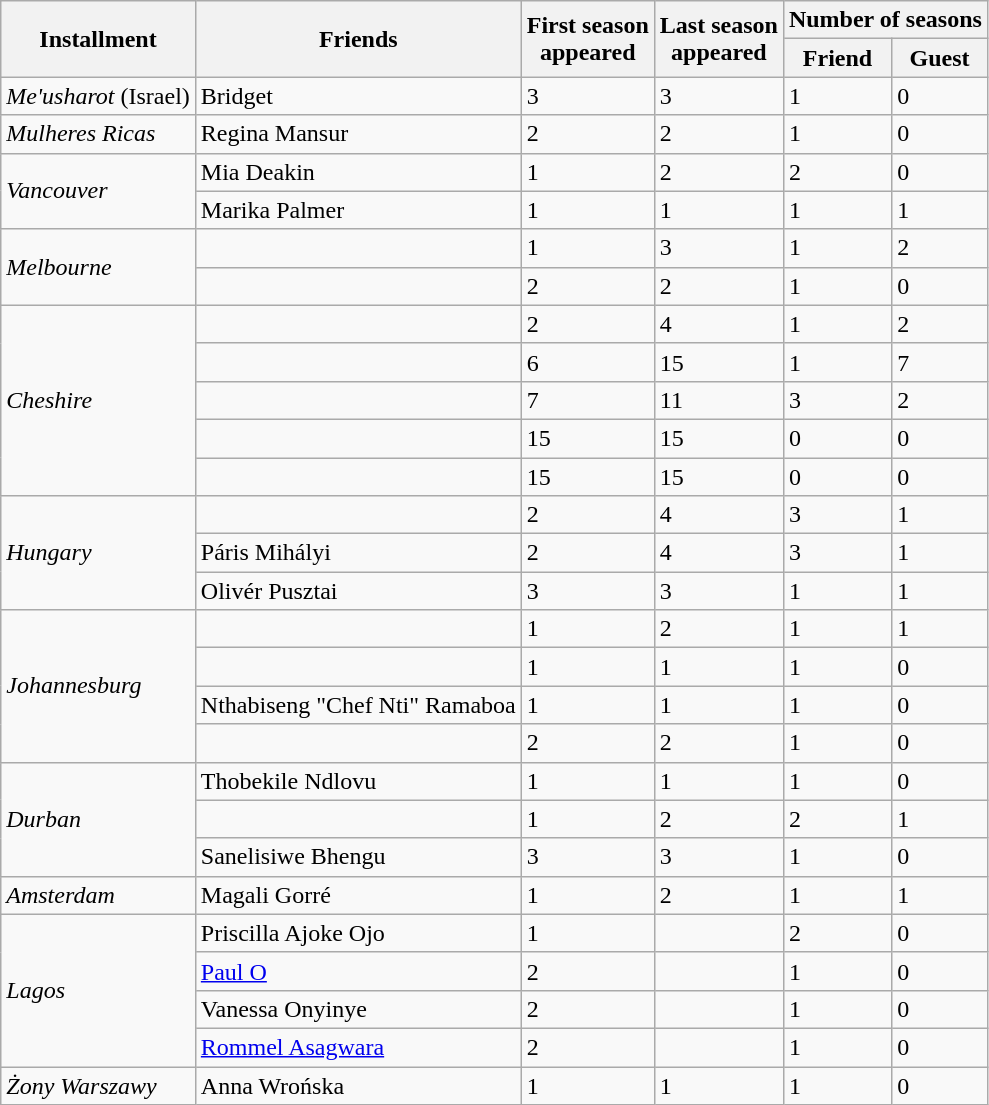<table class="wikitable sortable">
<tr>
<th rowspan="2">Installment</th>
<th rowspan="2">Friends</th>
<th rowspan="2">First season<br>appeared</th>
<th rowspan="2">Last season<br>appeared</th>
<th colspan="2">Number of seasons</th>
</tr>
<tr>
<th>Friend</th>
<th>Guest</th>
</tr>
<tr>
<td><em>Me'usharot</em> (Israel)</td>
<td>Bridget</td>
<td>3</td>
<td>3</td>
<td>1</td>
<td>0</td>
</tr>
<tr>
<td><em>Mulheres Ricas</em></td>
<td>Regina Mansur</td>
<td>2</td>
<td>2</td>
<td>1</td>
<td>0</td>
</tr>
<tr>
<td rowspan="2"><em>Vancouver</em></td>
<td>Mia Deakin</td>
<td>1</td>
<td>2</td>
<td>2</td>
<td>0</td>
</tr>
<tr>
<td>Marika Palmer</td>
<td>1</td>
<td>1</td>
<td>1</td>
<td>1</td>
</tr>
<tr>
<td rowspan="2"><em>Melbourne</em></td>
<td></td>
<td>1</td>
<td>3</td>
<td>1</td>
<td>2</td>
</tr>
<tr>
<td></td>
<td>2</td>
<td>2</td>
<td>1</td>
<td>0</td>
</tr>
<tr>
<td rowspan="5"><em>Cheshire</em></td>
<td></td>
<td>2</td>
<td>4</td>
<td>1</td>
<td>2</td>
</tr>
<tr>
<td></td>
<td>6</td>
<td>15</td>
<td>1</td>
<td>7</td>
</tr>
<tr>
<td></td>
<td>7</td>
<td>11</td>
<td>3</td>
<td>2</td>
</tr>
<tr>
<td></td>
<td>15</td>
<td>15</td>
<td>0</td>
<td>0</td>
</tr>
<tr>
<td></td>
<td>15</td>
<td>15</td>
<td>0</td>
<td>0</td>
</tr>
<tr>
<td rowspan="3"><em>Hungary</em></td>
<td></td>
<td>2</td>
<td>4</td>
<td>3</td>
<td>1</td>
</tr>
<tr>
<td>Páris Mihályi</td>
<td>2</td>
<td>4</td>
<td>3</td>
<td>1</td>
</tr>
<tr>
<td>Olivér Pusztai</td>
<td>3</td>
<td>3</td>
<td>1</td>
<td>1</td>
</tr>
<tr>
<td rowspan="4"><em>Johannesburg</em></td>
<td></td>
<td>1</td>
<td>2</td>
<td>1</td>
<td>1</td>
</tr>
<tr>
<td></td>
<td>1</td>
<td>1</td>
<td>1</td>
<td>0</td>
</tr>
<tr>
<td>Nthabiseng "Chef Nti" Ramaboa</td>
<td>1</td>
<td>1</td>
<td>1</td>
<td>0</td>
</tr>
<tr>
<td></td>
<td>2</td>
<td>2</td>
<td>1</td>
<td>0</td>
</tr>
<tr>
<td rowspan="3"><em>Durban</em></td>
<td>Thobekile Ndlovu</td>
<td>1</td>
<td>1</td>
<td>1</td>
<td>0</td>
</tr>
<tr>
<td></td>
<td>1</td>
<td>2</td>
<td>2</td>
<td>1</td>
</tr>
<tr>
<td>Sanelisiwe Bhengu</td>
<td>3</td>
<td>3</td>
<td>1</td>
<td>0</td>
</tr>
<tr>
<td rowspan="1"><em>Amsterdam</em></td>
<td>Magali Gorré</td>
<td>1</td>
<td>2</td>
<td>1</td>
<td>1</td>
</tr>
<tr>
<td rowspan="4"><em>Lagos</em></td>
<td>Priscilla Ajoke Ojo</td>
<td>1</td>
<td></td>
<td>2</td>
<td>0</td>
</tr>
<tr>
<td><a href='#'>Paul O</a></td>
<td>2</td>
<td></td>
<td>1</td>
<td>0</td>
</tr>
<tr>
<td>Vanessa Onyinye</td>
<td>2</td>
<td></td>
<td>1</td>
<td>0</td>
</tr>
<tr>
<td><a href='#'>Rommel Asagwara</a></td>
<td>2</td>
<td></td>
<td>1</td>
<td>0</td>
</tr>
<tr>
<td><em>Żony Warszawy</em></td>
<td>Anna Wrońska</td>
<td>1</td>
<td>1</td>
<td>1</td>
<td>0</td>
</tr>
</table>
